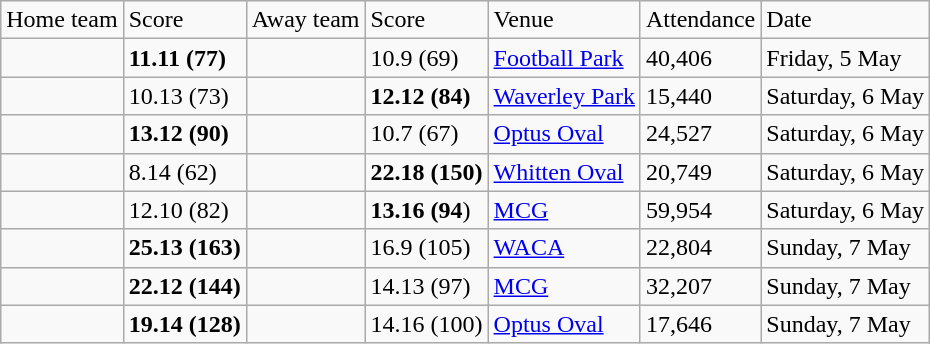<table class="wikitable" style="text-align:left">
<tr>
<td>Home team</td>
<td>Score</td>
<td>Away team</td>
<td>Score</td>
<td>Venue</td>
<td>Attendance</td>
<td>Date</td>
</tr>
<tr>
<td><strong></strong></td>
<td><strong>11.11 (77)</strong></td>
<td></td>
<td>10.9 (69)</td>
<td><a href='#'>Football Park</a></td>
<td>40,406</td>
<td>Friday, 5 May</td>
</tr>
<tr>
<td></td>
<td>10.13 (73)</td>
<td><strong></strong></td>
<td><strong>12.12 (84)</strong></td>
<td><a href='#'>Waverley Park</a></td>
<td>15,440</td>
<td>Saturday, 6 May</td>
</tr>
<tr>
<td><strong></strong></td>
<td><strong>13.12 (90)</strong></td>
<td></td>
<td>10.7 (67)</td>
<td><a href='#'>Optus Oval</a></td>
<td>24,527</td>
<td>Saturday, 6 May</td>
</tr>
<tr>
<td></td>
<td>8.14 (62)</td>
<td><strong></strong></td>
<td><strong>22.18 (150)</strong></td>
<td><a href='#'>Whitten Oval</a></td>
<td>20,749</td>
<td>Saturday, 6 May</td>
</tr>
<tr>
<td></td>
<td>12.10 (82)</td>
<td><strong></strong></td>
<td><strong>13.16 (94</strong>)</td>
<td><a href='#'>MCG</a></td>
<td>59,954</td>
<td>Saturday, 6 May</td>
</tr>
<tr>
<td><strong></strong></td>
<td><strong>25.13 (163)</strong></td>
<td></td>
<td>16.9 (105)</td>
<td><a href='#'>WACA</a></td>
<td>22,804</td>
<td>Sunday, 7 May</td>
</tr>
<tr>
<td><strong></strong></td>
<td><strong>22.12 (144)</strong></td>
<td></td>
<td>14.13 (97)</td>
<td><a href='#'>MCG</a></td>
<td>32,207</td>
<td>Sunday, 7 May</td>
</tr>
<tr>
<td><strong></strong></td>
<td><strong>19.14 (128)</strong></td>
<td></td>
<td>14.16 (100)</td>
<td><a href='#'>Optus Oval</a></td>
<td>17,646</td>
<td>Sunday, 7 May</td>
</tr>
</table>
